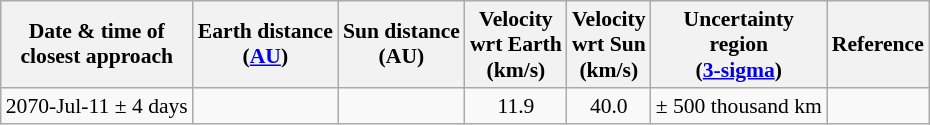<table class="wikitable" style="text-align: center; font-size: 0.9em;">
<tr>
<th>Date & time of<br>closest approach</th>
<th>Earth distance<br>(<a href='#'>AU</a>)</th>
<th>Sun distance<br>(AU)</th>
<th>Velocity<br>wrt Earth<br>(km/s)</th>
<th>Velocity<br>wrt Sun<br>(km/s)</th>
<th>Uncertainty<br>region<br>(<a href='#'>3-sigma</a>)</th>
<th>Reference</th>
</tr>
<tr>
<td>2070-Jul-11 ± 4 days</td>
<td></td>
<td></td>
<td>11.9</td>
<td>40.0</td>
<td>± 500 thousand km</td>
<td><small></small></td>
</tr>
</table>
